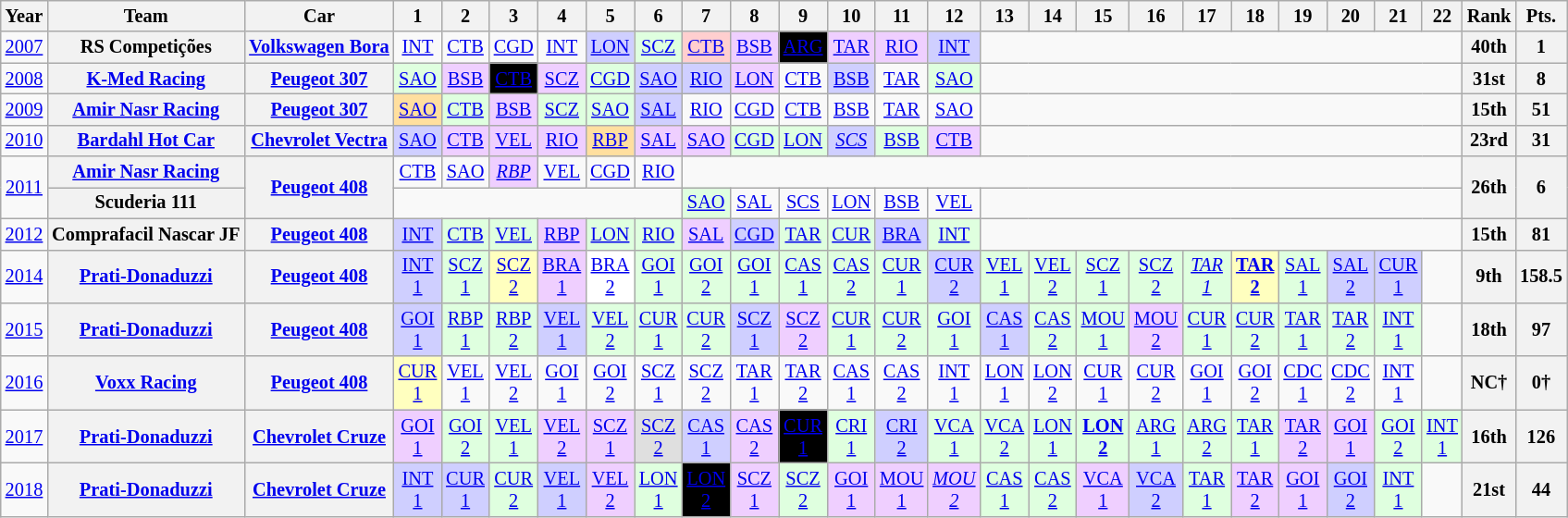<table class="wikitable" style="text-align:center; font-size:85%">
<tr>
<th>Year</th>
<th>Team</th>
<th>Car</th>
<th>1</th>
<th>2</th>
<th>3</th>
<th>4</th>
<th>5</th>
<th>6</th>
<th>7</th>
<th>8</th>
<th>9</th>
<th>10</th>
<th>11</th>
<th>12</th>
<th>13</th>
<th>14</th>
<th>15</th>
<th>16</th>
<th>17</th>
<th>18</th>
<th>19</th>
<th>20</th>
<th>21</th>
<th>22</th>
<th>Rank</th>
<th>Pts.</th>
</tr>
<tr>
<td><a href='#'>2007</a></td>
<th nowrap>RS Competições</th>
<th nowrap><a href='#'>Volkswagen Bora</a></th>
<td><a href='#'>INT</a></td>
<td><a href='#'>CTB</a></td>
<td><a href='#'>CGD</a></td>
<td><a href='#'>INT</a></td>
<td style="background:#cfcfff;"><a href='#'>LON</a><br></td>
<td style="background:#dfffdf;"><a href='#'>SCZ</a><br></td>
<td style="background:#ffcfcf;"><a href='#'>CTB</a><br></td>
<td style="background:#efcfff;"><a href='#'>BSB</a><br></td>
<td style="background:#000000; color:white"><a href='#'><span>ARG</span></a><br></td>
<td style="background:#efcfff;"><a href='#'>TAR</a><br></td>
<td style="background:#efcfff;"><a href='#'>RIO</a><br></td>
<td style="background:#cfcfff;"><a href='#'>INT</a><br></td>
<td colspan=10></td>
<th>40th</th>
<th>1</th>
</tr>
<tr>
<td><a href='#'>2008</a></td>
<th nowrap><a href='#'>K-Med Racing</a></th>
<th nowrap><a href='#'>Peugeot 307</a></th>
<td style="background:#dfffdf;"><a href='#'>SAO</a><br></td>
<td style="background:#efcfff;"><a href='#'>BSB</a><br></td>
<td style="background:#000000; color:white"><a href='#'><span>CTB</span></a><br></td>
<td style="background:#efcfff;"><a href='#'>SCZ</a><br></td>
<td style="background:#dfffdf;"><a href='#'>CGD</a><br></td>
<td style="background:#cfcfff;"><a href='#'>SAO</a><br></td>
<td style="background:#cfcfff;"><a href='#'>RIO</a><br></td>
<td style="background:#efcfff;"><a href='#'>LON</a><br></td>
<td><a href='#'>CTB</a></td>
<td style="background:#cfcfff;"><a href='#'>BSB</a><br></td>
<td><a href='#'>TAR</a></td>
<td style="background:#dfffdf;"><a href='#'>SAO</a><br></td>
<td colspan=10></td>
<th>31st</th>
<th>8</th>
</tr>
<tr>
<td><a href='#'>2009</a></td>
<th nowrap><a href='#'>Amir Nasr Racing</a></th>
<th nowrap><a href='#'>Peugeot 307</a></th>
<td style="background:#ffdf9f;"><a href='#'>SAO</a><br></td>
<td style="background:#dfffdf;"><a href='#'>CTB</a><br></td>
<td style="background:#efcfff;"><a href='#'>BSB</a><br></td>
<td style="background:#dfffdf;"><a href='#'>SCZ</a><br></td>
<td style="background:#dfffdf;"><a href='#'>SAO</a><br></td>
<td style="background:#cfcfff;"><a href='#'>SAL</a><br></td>
<td><a href='#'>RIO</a></td>
<td><a href='#'>CGD</a></td>
<td><a href='#'>CTB</a></td>
<td><a href='#'>BSB</a></td>
<td><a href='#'>TAR</a></td>
<td><a href='#'>SAO</a></td>
<td colspan=10></td>
<th>15th</th>
<th>51</th>
</tr>
<tr>
<td><a href='#'>2010</a></td>
<th nowrap><a href='#'>Bardahl Hot Car</a></th>
<th nowrap><a href='#'>Chevrolet Vectra</a></th>
<td style="background:#cfcfff;"><a href='#'>SAO</a><br></td>
<td style="background:#efcfff;"><a href='#'>CTB</a><br></td>
<td style="background:#efcfff;"><a href='#'>VEL</a><br></td>
<td style="background:#efcfff;"><a href='#'>RIO</a><br></td>
<td style="background:#FFDF9F;"><a href='#'>RBP</a><br></td>
<td style="background:#efcfff;"><a href='#'>SAL</a><br></td>
<td style="background:#efcfff;"><a href='#'>SAO</a><br></td>
<td style="background:#DFFFDF;"><a href='#'>CGD</a><br></td>
<td style="background:#DFFFDF;"><a href='#'>LON</a><br></td>
<td style="background:#cfcfff;"><em><a href='#'>SCS</a></em><br></td>
<td style="background:#DFFFDF;"><a href='#'>BSB</a><br></td>
<td style="background:#efcfff;"><a href='#'>CTB</a><br></td>
<td colspan=10></td>
<th>23rd</th>
<th>31</th>
</tr>
<tr>
<td rowspan="2"><a href='#'>2011</a></td>
<th nowrap><a href='#'>Amir Nasr Racing</a></th>
<th rowspan="2" nowrap><a href='#'>Peugeot 408</a></th>
<td><a href='#'>CTB</a></td>
<td><a href='#'>SAO</a></td>
<td style="background:#efcfff;"><em><a href='#'>RBP</a></em><br></td>
<td><a href='#'>VEL</a></td>
<td><a href='#'>CGD</a></td>
<td><a href='#'>RIO</a></td>
<td colspan=16></td>
<th rowspan="2">26th</th>
<th rowspan="2">6</th>
</tr>
<tr>
<th>Scuderia 111</th>
<td colspan=6></td>
<td style="background:#DFFFDF;"><a href='#'>SAO</a><br></td>
<td><a href='#'>SAL</a></td>
<td><a href='#'>SCS</a></td>
<td><a href='#'>LON</a></td>
<td><a href='#'>BSB</a></td>
<td><a href='#'>VEL</a></td>
<td colspan=10></td>
</tr>
<tr>
<td><a href='#'>2012</a></td>
<th nowrap>Comprafacil Nascar JF</th>
<th nowrap><a href='#'>Peugeot 408</a></th>
<td style="background:#cfcfff;"><a href='#'>INT</a><br></td>
<td style="background:#DFFFDF;"><a href='#'>CTB</a><br></td>
<td style="background:#DFFFDF;"><a href='#'>VEL</a><br></td>
<td style="background:#efcfff;"><a href='#'>RBP</a><br></td>
<td style="background:#DFFFDF;"><a href='#'>LON</a><br></td>
<td style="background:#DFFFDF;"><a href='#'>RIO</a><br></td>
<td style="background:#efcfff;"><a href='#'>SAL</a><br></td>
<td style="background:#cfcfff;"><a href='#'>CGD</a><br></td>
<td style="background:#DFFFDF;"><a href='#'>TAR</a><br></td>
<td style="background:#DFFFDF;"><a href='#'>CUR</a><br></td>
<td style="background:#cfcfff;"><a href='#'>BRA</a><br></td>
<td style="background:#DFFFDF;"><a href='#'>INT</a><br></td>
<td colspan=10></td>
<th>15th</th>
<th>81</th>
</tr>
<tr>
<td><a href='#'>2014</a></td>
<th nowrap><a href='#'>Prati-Donaduzzi</a></th>
<th nowrap><a href='#'>Peugeot 408</a></th>
<td style="background:#CFCFFF;"><a href='#'>INT<br>1</a><br></td>
<td style="background:#DFFFDF;"><a href='#'>SCZ<br>1</a><br></td>
<td style="background:#FFFFBF;"><a href='#'>SCZ<br>2</a><br></td>
<td style="background:#EFCFFF;"><a href='#'>BRA<br>1</a><br></td>
<td style="background:#FFFFFF;"><a href='#'>BRA<br>2</a><br></td>
<td style="background:#DFFFDF;"><a href='#'>GOI<br>1</a><br></td>
<td style="background:#DFFFDF;"><a href='#'>GOI<br>2</a><br></td>
<td style="background:#DFFFDF;"><a href='#'>GOI<br>1</a><br></td>
<td style="background:#DFFFDF;"><a href='#'>CAS<br>1</a><br></td>
<td style="background:#DFFFDF;"><a href='#'>CAS<br>2</a><br></td>
<td style="background:#DFFFDF;"><a href='#'>CUR<br>1</a><br></td>
<td style="background:#CFCFFF;"><a href='#'>CUR<br>2</a><br></td>
<td style="background:#DFFFDF;"><a href='#'>VEL<br>1</a><br></td>
<td style="background:#DFFFDF;"><a href='#'>VEL<br>2</a><br></td>
<td style="background:#DFFFDF;"><a href='#'>SCZ<br>1</a><br></td>
<td style="background:#DFFFDF;"><a href='#'>SCZ<br>2</a><br></td>
<td style="background:#DFFFDF;"><em><a href='#'>TAR<br>1</a></em><br></td>
<td style="background:#FFFFBF;"><strong><a href='#'>TAR<br>2</a></strong><br></td>
<td style="background:#DFFFDF;"><a href='#'>SAL<br>1</a><br></td>
<td style="background:#CFCFFF;"><a href='#'>SAL<br>2</a><br></td>
<td style="background:#CFCFFF;"><a href='#'>CUR<br>1</a><br></td>
<td></td>
<th>9th</th>
<th>158.5</th>
</tr>
<tr>
<td><a href='#'>2015</a></td>
<th nowrap><a href='#'>Prati-Donaduzzi</a></th>
<th nowrap><a href='#'>Peugeot 408</a></th>
<td style="background:#CFCFFF;"><a href='#'>GOI<br>1</a><br></td>
<td style="background:#DFFFDF;"><a href='#'>RBP<br>1</a><br></td>
<td style="background:#DFFFDF;"><a href='#'>RBP<br>2</a><br></td>
<td style="background:#CFCFFF;"><a href='#'>VEL<br>1</a><br></td>
<td style="background:#DFFFDF;"><a href='#'>VEL<br>2</a><br></td>
<td style="background:#DFFFDF;"><a href='#'>CUR<br>1</a><br></td>
<td style="background:#DFFFDF;"><a href='#'>CUR<br>2</a><br></td>
<td style="background:#CFCFFF;"><a href='#'>SCZ<br>1</a><br></td>
<td style="background:#EFCFFF;"><a href='#'>SCZ<br>2</a><br></td>
<td style="background:#DFFFDF;"><a href='#'>CUR<br>1</a><br></td>
<td style="background:#DFFFDF;"><a href='#'>CUR<br>2</a><br></td>
<td style="background:#DFFFDF;"><a href='#'>GOI<br>1</a><br></td>
<td style="background:#CFCFFF;"><a href='#'>CAS<br>1</a><br></td>
<td style="background:#DFFFDF;"><a href='#'>CAS<br>2</a><br></td>
<td style="background:#DFFFDF;"><a href='#'>MOU<br>1</a><br></td>
<td style="background:#EFCFFF;"><a href='#'>MOU<br>2</a><br></td>
<td style="background:#DFFFDF;"><a href='#'>CUR<br>1</a><br></td>
<td style="background:#DFFFDF;"><a href='#'>CUR<br>2</a><br></td>
<td style="background:#DFFFDF;"><a href='#'>TAR<br>1</a><br></td>
<td style="background:#DFFFDF;"><a href='#'>TAR<br>2</a><br></td>
<td style="background:#DFFFDF;"><a href='#'>INT<br>1</a><br></td>
<td></td>
<th>18th</th>
<th>97</th>
</tr>
<tr>
<td><a href='#'>2016</a></td>
<th nowrap><a href='#'>Voxx Racing</a></th>
<th nowrap><a href='#'>Peugeot 408</a></th>
<td style="background:#FFFFBF;"><a href='#'>CUR<br>1</a><br></td>
<td><a href='#'>VEL<br>1</a></td>
<td><a href='#'>VEL<br>2</a></td>
<td><a href='#'>GOI<br>1</a></td>
<td><a href='#'>GOI<br>2</a></td>
<td><a href='#'>SCZ<br>1</a></td>
<td><a href='#'>SCZ<br>2</a></td>
<td><a href='#'>TAR<br>1</a></td>
<td><a href='#'>TAR<br>2</a></td>
<td><a href='#'>CAS<br>1</a></td>
<td><a href='#'>CAS<br>2</a></td>
<td><a href='#'>INT<br>1</a></td>
<td><a href='#'>LON<br>1</a></td>
<td><a href='#'>LON<br>2</a></td>
<td><a href='#'>CUR<br>1</a></td>
<td><a href='#'>CUR<br>2</a></td>
<td><a href='#'>GOI<br>1</a></td>
<td><a href='#'>GOI<br>2</a></td>
<td><a href='#'>CDC<br>1</a></td>
<td><a href='#'>CDC<br>2</a></td>
<td><a href='#'>INT<br>1</a></td>
<td></td>
<th>NC†</th>
<th>0†</th>
</tr>
<tr>
<td><a href='#'>2017</a></td>
<th nowrap><a href='#'>Prati-Donaduzzi</a></th>
<th nowrap><a href='#'>Chevrolet Cruze</a></th>
<td style="background:#EFCFFF;"><a href='#'>GOI<br>1</a><br></td>
<td style="background:#DFFFDF;"><a href='#'>GOI<br>2</a><br></td>
<td style="background:#DFFFDF;"><a href='#'>VEL<br>1</a><br></td>
<td style="background:#EFCFFF;"><a href='#'>VEL<br>2</a><br></td>
<td style="background:#EFCFFF;"><a href='#'>SCZ<br>1</a><br></td>
<td style="background:#DFDFDF;"><a href='#'>SCZ<br>2</a><br></td>
<td style="background:#CFCFFF;"><a href='#'>CAS<br>1</a><br></td>
<td style="background:#EFCFFF;"><a href='#'>CAS<br>2</a><br></td>
<td style="background:#000000; color:white"><a href='#'><span>CUR<br>1</span></a><br></td>
<td style="background:#DFFFDF;"><a href='#'>CRI<br>1</a><br></td>
<td style="background:#CFCFFF;"><a href='#'>CRI<br>2</a><br></td>
<td style="background:#DFFFDF;"><a href='#'>VCA<br>1</a><br></td>
<td style="background:#DFFFDF;"><a href='#'>VCA<br>2</a><br></td>
<td style="background:#DFFFDF;"><a href='#'>LON<br>1</a><br></td>
<td style="background:#DFFFDF;"><strong><a href='#'>LON<br>2</a></strong><br></td>
<td style="background:#DFFFDF;"><a href='#'>ARG<br>1</a><br></td>
<td style="background:#DFFFDF;"><a href='#'>ARG<br>2</a><br></td>
<td style="background:#DFFFDF;"><a href='#'>TAR<br>1</a><br></td>
<td style="background:#EFCFFF;"><a href='#'>TAR<br>2</a><br></td>
<td style="background:#EFCFFF;"><a href='#'>GOI<br>1</a><br></td>
<td style="background:#DFFFDF;"><a href='#'>GOI<br>2</a><br></td>
<td style="background:#DFFFDF;"><a href='#'>INT<br>1</a><br></td>
<th>16th</th>
<th>126</th>
</tr>
<tr>
<td><a href='#'>2018</a></td>
<th nowrap><a href='#'>Prati-Donaduzzi</a></th>
<th nowrap><a href='#'>Chevrolet Cruze</a></th>
<td style="background:#CFCFFF;"><a href='#'>INT<br>1</a><br></td>
<td style="background:#CFCFFF;"><a href='#'>CUR<br>1</a><br></td>
<td style="background:#DFFFDF;"><a href='#'>CUR<br>2</a><br></td>
<td style="background:#CFCFFF;"><a href='#'>VEL<br>1</a><br></td>
<td style="background:#EFCFFF;"><a href='#'>VEL<br>2</a><br></td>
<td style="background:#DFFFDF;"><a href='#'>LON<br>1</a><br></td>
<td style="background:#000000; color:white"><a href='#'><span>LON<br>2</span></a><br></td>
<td style="background:#EFCFFF;"><a href='#'>SCZ<br>1</a><br></td>
<td style="background:#DFFFDF;"><a href='#'>SCZ<br>2</a><br></td>
<td style="background:#EFCFFF;"><a href='#'>GOI<br>1</a><br></td>
<td style="background:#EFCFFF;"><a href='#'>MOU<br>1</a><br></td>
<td style="background:#EFCFFF;"><em><a href='#'>MOU<br>2</a></em><br></td>
<td style="background:#DFFFDF;"><a href='#'>CAS<br>1</a><br></td>
<td style="background:#DFFFDF;"><a href='#'>CAS<br>2</a><br></td>
<td style="background:#EFCFFF;"><a href='#'>VCA<br>1</a><br></td>
<td style="background:#CFCFFF;"><a href='#'>VCA<br>2</a><br></td>
<td style="background:#DFFFDF;"><a href='#'>TAR<br>1</a><br></td>
<td style="background:#EFCFFF;"><a href='#'>TAR<br>2</a><br></td>
<td style="background:#EFCFFF;"><a href='#'>GOI<br>1</a><br></td>
<td style="background:#CFCFFF;"><a href='#'>GOI<br>2</a><br></td>
<td style="background:#DFFFDF;"><a href='#'>INT<br>1</a><br></td>
<td></td>
<th>21st</th>
<th>44</th>
</tr>
</table>
